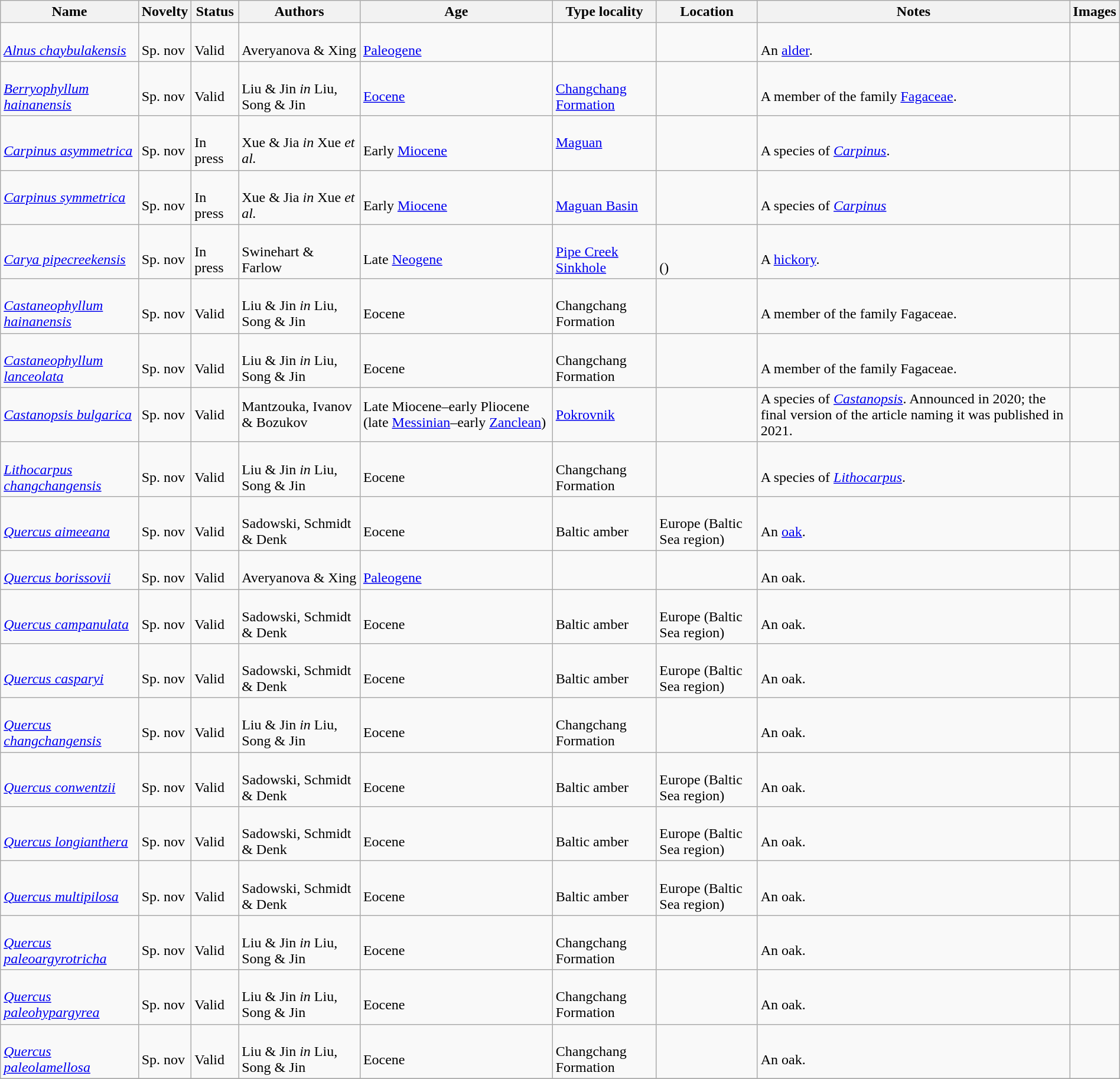<table class="wikitable sortable" align="center" width="100%">
<tr>
<th>Name</th>
<th>Novelty</th>
<th>Status</th>
<th>Authors</th>
<th>Age</th>
<th>Type locality</th>
<th>Location</th>
<th>Notes</th>
<th>Images</th>
</tr>
<tr>
<td><br><em><a href='#'>Alnus chaybulakensis</a></em></td>
<td><br>Sp. nov</td>
<td><br>Valid</td>
<td><br>Averyanova & Xing</td>
<td><br><a href='#'>Paleogene</a></td>
<td></td>
<td><br></td>
<td><br>An <a href='#'>alder</a>.</td>
<td></td>
</tr>
<tr>
<td><br><em><a href='#'>Berryophyllum hainanensis</a></em></td>
<td><br>Sp. nov</td>
<td><br>Valid</td>
<td><br>Liu & Jin <em>in</em> Liu, Song & Jin</td>
<td><br><a href='#'>Eocene</a></td>
<td><br><a href='#'>Changchang Formation</a></td>
<td><br></td>
<td><br>A member of the family <a href='#'>Fagaceae</a>.</td>
<td></td>
</tr>
<tr>
<td><br><em><a href='#'>Carpinus asymmetrica</a></em></td>
<td><br>Sp. nov</td>
<td><br>In press</td>
<td><br>Xue & Jia <em>in</em> Xue <em>et al.</em></td>
<td><br>Early <a href='#'>Miocene</a></td>
<td><a href='#'>Maguan</a></td>
<td><br></td>
<td><br>A species of <em><a href='#'>Carpinus</a></em>.</td>
<td></td>
</tr>
<tr>
<td><em><a href='#'>Carpinus symmetrica</a></em></td>
<td><br>Sp. nov</td>
<td><br>In press</td>
<td><br>Xue & Jia <em>in</em> Xue <em>et al.</em></td>
<td><br>Early <a href='#'>Miocene</a></td>
<td><br><a href='#'>Maguan Basin</a></td>
<td><br></td>
<td><br>A species of <em><a href='#'>Carpinus</a></em></td>
<td></td>
</tr>
<tr>
<td><br><em><a href='#'>Carya pipecreekensis</a></em></td>
<td><br>Sp. nov</td>
<td><br>In press</td>
<td><br>Swinehart & Farlow</td>
<td><br>Late <a href='#'>Neogene</a></td>
<td><br><a href='#'>Pipe Creek Sinkhole</a></td>
<td><br><br>()</td>
<td><br>A <a href='#'>hickory</a>.</td>
<td></td>
</tr>
<tr>
<td><br><em><a href='#'>Castaneophyllum hainanensis</a></em></td>
<td><br>Sp. nov</td>
<td><br>Valid</td>
<td><br>Liu & Jin <em>in</em> Liu, Song & Jin</td>
<td><br>Eocene</td>
<td><br>Changchang Formation</td>
<td><br></td>
<td><br>A member of the family Fagaceae.</td>
<td></td>
</tr>
<tr>
<td><br><em><a href='#'>Castaneophyllum lanceolata</a></em></td>
<td><br>Sp. nov</td>
<td><br>Valid</td>
<td><br>Liu & Jin <em>in</em> Liu, Song & Jin</td>
<td><br>Eocene</td>
<td><br>Changchang Formation</td>
<td><br></td>
<td><br>A member of the family Fagaceae.</td>
<td></td>
</tr>
<tr>
<td><em><a href='#'>Castanopsis bulgarica</a></em></td>
<td>Sp. nov</td>
<td>Valid</td>
<td>Mantzouka, Ivanov & Bozukov</td>
<td>Late Miocene–early Pliocene (late <a href='#'>Messinian</a>–early <a href='#'>Zanclean</a>)</td>
<td><a href='#'>Pokrovnik</a></td>
<td></td>
<td>A species of <em><a href='#'>Castanopsis</a></em>. Announced in 2020; the final version of the article naming it was published in 2021.</td>
<td></td>
</tr>
<tr>
<td><br><em><a href='#'>Lithocarpus changchangensis</a></em></td>
<td><br>Sp. nov</td>
<td><br>Valid</td>
<td><br>Liu & Jin <em>in</em> Liu, Song & Jin</td>
<td><br>Eocene</td>
<td><br>Changchang Formation</td>
<td><br></td>
<td><br>A species of <em><a href='#'>Lithocarpus</a></em>.</td>
<td></td>
</tr>
<tr>
<td><br><em><a href='#'>Quercus aimeeana</a></em></td>
<td><br>Sp. nov</td>
<td><br>Valid</td>
<td><br>Sadowski, Schmidt & Denk</td>
<td><br>Eocene</td>
<td><br>Baltic amber</td>
<td><br>Europe (Baltic Sea region)</td>
<td><br>An <a href='#'>oak</a>.</td>
<td></td>
</tr>
<tr>
<td><br><em><a href='#'>Quercus borissovii</a></em></td>
<td><br>Sp. nov</td>
<td><br>Valid</td>
<td><br>Averyanova & Xing</td>
<td><br><a href='#'>Paleogene</a></td>
<td></td>
<td><br></td>
<td><br>An oak.</td>
<td></td>
</tr>
<tr>
<td><br><em><a href='#'>Quercus campanulata</a></em></td>
<td><br>Sp. nov</td>
<td><br>Valid</td>
<td><br>Sadowski, Schmidt & Denk</td>
<td><br>Eocene</td>
<td><br>Baltic amber</td>
<td><br>Europe (Baltic Sea region)</td>
<td><br>An oak.</td>
<td></td>
</tr>
<tr>
<td><br><em><a href='#'>Quercus casparyi</a></em></td>
<td><br>Sp. nov</td>
<td><br>Valid</td>
<td><br>Sadowski, Schmidt & Denk</td>
<td><br>Eocene</td>
<td><br>Baltic amber</td>
<td><br>Europe (Baltic Sea region)</td>
<td><br>An oak.</td>
<td></td>
</tr>
<tr>
<td><br><em><a href='#'>Quercus changchangensis</a></em></td>
<td><br>Sp. nov</td>
<td><br>Valid</td>
<td><br>Liu & Jin <em>in</em> Liu, Song & Jin</td>
<td><br>Eocene</td>
<td><br>Changchang Formation</td>
<td><br></td>
<td><br>An oak.</td>
<td></td>
</tr>
<tr>
<td><br><em><a href='#'>Quercus conwentzii</a></em></td>
<td><br>Sp. nov</td>
<td><br>Valid</td>
<td><br>Sadowski, Schmidt & Denk</td>
<td><br>Eocene</td>
<td><br>Baltic amber</td>
<td><br>Europe (Baltic Sea region)</td>
<td><br>An oak.</td>
<td></td>
</tr>
<tr>
<td><br><em><a href='#'>Quercus longianthera</a></em></td>
<td><br>Sp. nov</td>
<td><br>Valid</td>
<td><br>Sadowski, Schmidt & Denk</td>
<td><br>Eocene</td>
<td><br>Baltic amber</td>
<td><br>Europe (Baltic Sea region)</td>
<td><br>An oak.</td>
<td></td>
</tr>
<tr>
<td><br><em><a href='#'>Quercus multipilosa</a></em></td>
<td><br>Sp. nov</td>
<td><br>Valid</td>
<td><br>Sadowski, Schmidt & Denk</td>
<td><br>Eocene</td>
<td><br>Baltic amber</td>
<td><br>Europe (Baltic Sea region)</td>
<td><br>An oak.</td>
<td></td>
</tr>
<tr>
<td><br><em><a href='#'>Quercus paleoargyrotricha</a></em></td>
<td><br>Sp. nov</td>
<td><br>Valid</td>
<td><br>Liu & Jin <em>in</em> Liu, Song & Jin</td>
<td><br>Eocene</td>
<td><br>Changchang Formation</td>
<td><br></td>
<td><br>An oak.</td>
<td></td>
</tr>
<tr>
<td><br><em><a href='#'>Quercus paleohypargyrea</a></em></td>
<td><br>Sp. nov</td>
<td><br>Valid</td>
<td><br>Liu & Jin <em>in</em> Liu, Song & Jin</td>
<td><br>Eocene</td>
<td><br>Changchang Formation</td>
<td><br></td>
<td><br>An oak.</td>
<td></td>
</tr>
<tr>
<td><br><em><a href='#'>Quercus paleolamellosa</a></em></td>
<td><br>Sp. nov</td>
<td><br>Valid</td>
<td><br>Liu & Jin <em>in</em> Liu, Song & Jin</td>
<td><br>Eocene</td>
<td><br>Changchang Formation</td>
<td><br></td>
<td><br>An oak.</td>
<td></td>
</tr>
<tr>
</tr>
</table>
